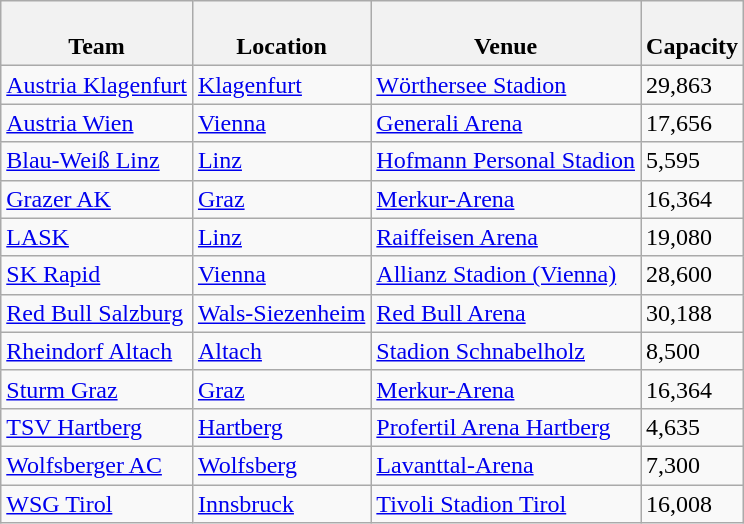<table class="wikitable sortable">
<tr>
<th><br>Team</th>
<th><br>Location</th>
<th><br>Venue</th>
<th><br>Capacity</th>
</tr>
<tr>
<td><a href='#'>Austria Klagenfurt</a></td>
<td><a href='#'>Klagenfurt</a></td>
<td><a href='#'>Wörthersee Stadion</a></td>
<td>29,863</td>
</tr>
<tr>
<td><a href='#'>Austria Wien</a></td>
<td><a href='#'>Vienna</a></td>
<td><a href='#'>Generali Arena</a></td>
<td>17,656</td>
</tr>
<tr>
<td><a href='#'>Blau-Weiß Linz</a></td>
<td><a href='#'>Linz</a></td>
<td><a href='#'>Hofmann Personal Stadion</a></td>
<td>5,595</td>
</tr>
<tr>
<td><a href='#'>Grazer AK</a></td>
<td><a href='#'>Graz</a></td>
<td><a href='#'>Merkur-Arena</a></td>
<td>16,364</td>
</tr>
<tr>
<td><a href='#'>LASK</a></td>
<td><a href='#'>Linz</a></td>
<td><a href='#'>Raiffeisen Arena</a></td>
<td>19,080</td>
</tr>
<tr>
<td><a href='#'>SK Rapid</a></td>
<td><a href='#'>Vienna</a></td>
<td><a href='#'>Allianz Stadion (Vienna)</a></td>
<td>28,600</td>
</tr>
<tr>
<td><a href='#'>Red Bull Salzburg</a></td>
<td><a href='#'>Wals-Siezenheim</a></td>
<td><a href='#'>Red Bull Arena</a></td>
<td>30,188</td>
</tr>
<tr>
<td><a href='#'>Rheindorf Altach</a></td>
<td><a href='#'>Altach</a></td>
<td><a href='#'>Stadion Schnabelholz</a></td>
<td>8,500</td>
</tr>
<tr>
<td><a href='#'>Sturm Graz</a></td>
<td><a href='#'>Graz</a></td>
<td><a href='#'>Merkur-Arena</a></td>
<td>16,364</td>
</tr>
<tr>
<td><a href='#'>TSV Hartberg</a></td>
<td><a href='#'>Hartberg</a></td>
<td><a href='#'>Profertil Arena Hartberg</a></td>
<td>4,635</td>
</tr>
<tr>
<td><a href='#'>Wolfsberger AC</a></td>
<td><a href='#'>Wolfsberg</a></td>
<td><a href='#'>Lavanttal-Arena</a></td>
<td>7,300</td>
</tr>
<tr>
<td><a href='#'>WSG Tirol</a></td>
<td><a href='#'>Innsbruck</a></td>
<td><a href='#'>Tivoli Stadion Tirol</a></td>
<td>16,008</td>
</tr>
</table>
